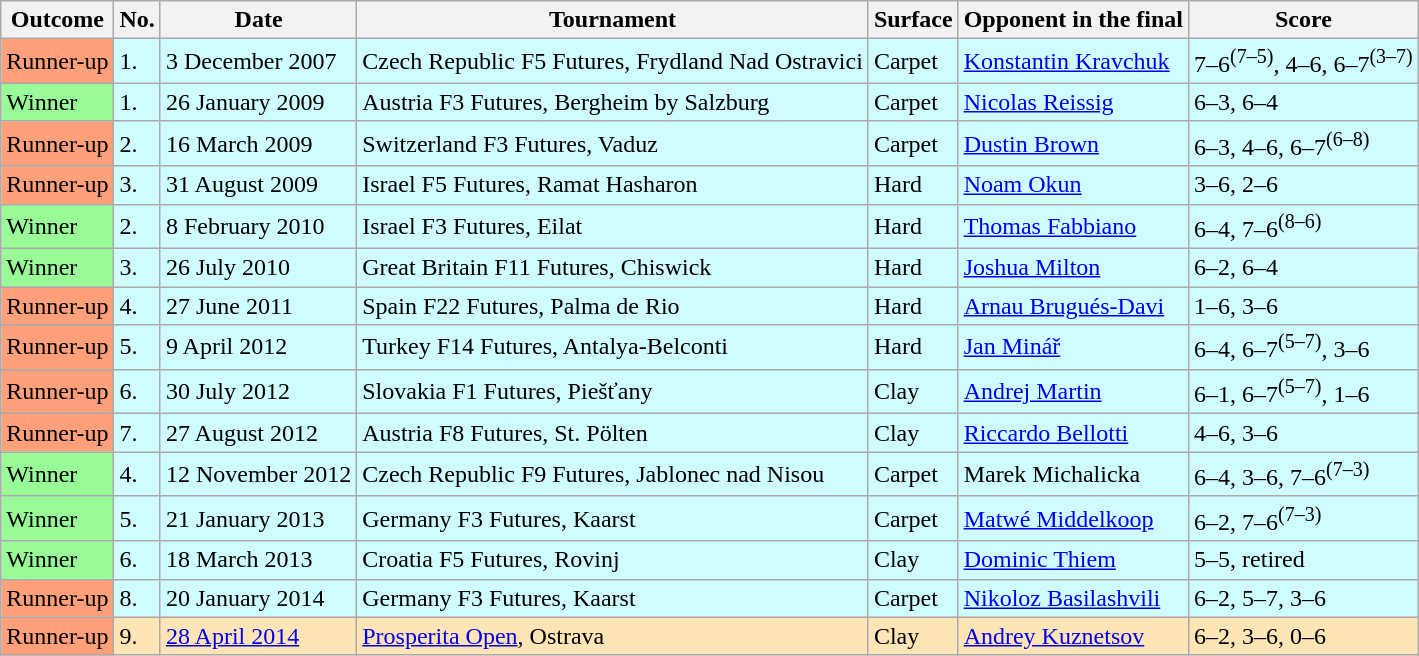<table class="sortable wikitable">
<tr>
<th>Outcome</th>
<th>No.</th>
<th>Date</th>
<th>Tournament</th>
<th>Surface</th>
<th>Opponent in the final</th>
<th>Score</th>
</tr>
<tr style="background:#CFFCFF;">
<td style="background:#FFA07A;">Runner-up</td>
<td>1.</td>
<td>3 December 2007</td>
<td>Czech Republic F5 Futures, Frydland Nad Ostravici</td>
<td>Carpet</td>
<td> <a href='#'>Konstantin Kravchuk</a></td>
<td>7–6<sup>(7–5)</sup>, 4–6, 6–7<sup>(3–7)</sup></td>
</tr>
<tr style="background:#CFFCFF;">
<td style="background:#98FB98;">Winner</td>
<td>1.</td>
<td>26 January 2009</td>
<td>Austria F3 Futures, Bergheim by Salzburg</td>
<td>Carpet</td>
<td> <a href='#'>Nicolas Reissig</a></td>
<td>6–3, 6–4</td>
</tr>
<tr style="background:#CFFCFF;">
<td style="background:#FFA07A;">Runner-up</td>
<td>2.</td>
<td>16 March 2009</td>
<td>Switzerland F3 Futures, Vaduz</td>
<td>Carpet</td>
<td> <a href='#'>Dustin Brown</a></td>
<td>6–3, 4–6, 6–7<sup>(6–8)</sup></td>
</tr>
<tr style="background:#CFFCFF;">
<td style="background:#FFA07A;">Runner-up</td>
<td>3.</td>
<td>31 August 2009</td>
<td>Israel F5 Futures, Ramat Hasharon</td>
<td>Hard</td>
<td> <a href='#'>Noam Okun</a></td>
<td>3–6, 2–6</td>
</tr>
<tr style="background:#CFFCFF;">
<td style="background:#98FB98;">Winner</td>
<td>2.</td>
<td>8 February 2010</td>
<td>Israel F3 Futures, Eilat</td>
<td>Hard</td>
<td> <a href='#'>Thomas Fabbiano</a></td>
<td>6–4, 7–6<sup>(8–6)</sup></td>
</tr>
<tr style="background:#CFFCFF;">
<td style="background:#98FB98;">Winner</td>
<td>3.</td>
<td>26 July 2010</td>
<td>Great Britain F11 Futures, Chiswick</td>
<td>Hard</td>
<td> <a href='#'>Joshua Milton</a></td>
<td>6–2, 6–4</td>
</tr>
<tr style="background:#CFFCFF;">
<td style="background:#FFA07A;">Runner-up</td>
<td>4.</td>
<td>27 June 2011</td>
<td>Spain F22 Futures, Palma de Rio</td>
<td>Hard</td>
<td> <a href='#'>Arnau Brugués-Davi</a></td>
<td>1–6, 3–6</td>
</tr>
<tr style="background:#CFFCFF;">
<td style="background:#FFA07A;">Runner-up</td>
<td>5.</td>
<td>9 April 2012</td>
<td>Turkey F14 Futures, Antalya-Belconti</td>
<td>Hard</td>
<td> <a href='#'>Jan Minář</a></td>
<td>6–4, 6–7<sup>(5–7)</sup>, 3–6</td>
</tr>
<tr style="background:#CFFCFF;">
<td style="background:#FFA07A;">Runner-up</td>
<td>6.</td>
<td>30 July 2012</td>
<td>Slovakia F1 Futures, Piešťany</td>
<td>Clay</td>
<td> <a href='#'>Andrej Martin</a></td>
<td>6–1, 6–7<sup>(5–7)</sup>, 1–6</td>
</tr>
<tr style="background:#CFFCFF;">
<td style="background:#FFA07A;">Runner-up</td>
<td>7.</td>
<td>27 August 2012</td>
<td>Austria F8 Futures, St. Pölten</td>
<td>Clay</td>
<td> <a href='#'>Riccardo Bellotti</a></td>
<td>4–6, 3–6</td>
</tr>
<tr style="background:#CFFCFF;">
<td style="background:#98FB98;">Winner</td>
<td>4.</td>
<td>12 November 2012</td>
<td>Czech Republic F9 Futures, Jablonec nad Nisou</td>
<td>Carpet</td>
<td> Marek Michalicka</td>
<td>6–4, 3–6, 7–6<sup>(7–3)</sup></td>
</tr>
<tr style="background:#CFFCFF;">
<td style="background:#98FB98;">Winner</td>
<td>5.</td>
<td>21 January 2013</td>
<td>Germany F3 Futures, Kaarst</td>
<td>Carpet</td>
<td> <a href='#'>Matwé Middelkoop</a></td>
<td>6–2, 7–6<sup>(7–3)</sup></td>
</tr>
<tr style="background:#CFFCFF;">
<td style="background:#98FB98;">Winner</td>
<td>6.</td>
<td>18 March 2013</td>
<td>Croatia F5 Futures, Rovinj</td>
<td>Clay</td>
<td> <a href='#'>Dominic Thiem</a></td>
<td>5–5, retired</td>
</tr>
<tr style="background:#CFFCFF;">
<td style="background:#FFA07A;">Runner-up</td>
<td>8.</td>
<td>20 January 2014</td>
<td>Germany F3 Futures, Kaarst</td>
<td>Carpet</td>
<td> <a href='#'>Nikoloz Basilashvili</a></td>
<td>6–2, 5–7, 3–6</td>
</tr>
<tr style="background:moccasin;">
<td style="background:#FFA07A;">Runner-up</td>
<td>9.</td>
<td><a href='#'>28 April 2014</a></td>
<td><a href='#'>Prosperita Open</a>, Ostrava</td>
<td>Clay</td>
<td> <a href='#'>Andrey Kuznetsov</a></td>
<td>6–2, 3–6, 0–6</td>
</tr>
</table>
